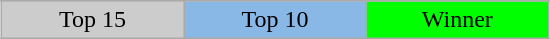<table class="wikitable" style="margin:1em auto; text-align:center;">
<tr>
</tr>
<tr>
<td bgcolor="CCCCCC" width="15%">Top 15</td>
<td bgcolor="8AB8E6" width="15%">Top 10</td>
<td bgcolor="00FF00" width="15%">Winner</td>
</tr>
</table>
